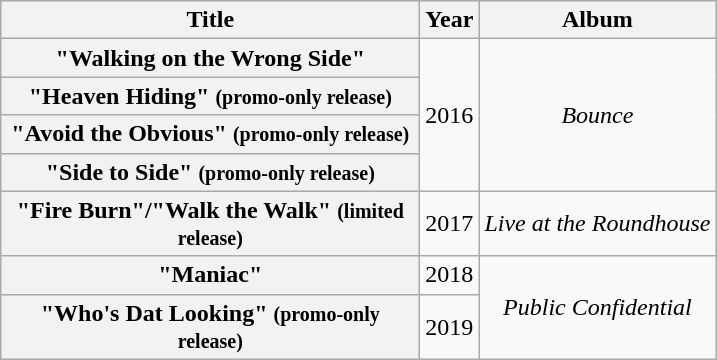<table class="wikitable plainrowheaders" style="text-align:center;">
<tr>
<th scope="col" style="width:17em;">Title</th>
<th scope="col" style="width:2em;">Year</th>
<th>Album</th>
</tr>
<tr>
<th scope="row">"Walking on the Wrong Side"</th>
<td rowspan="4">2016</td>
<td rowspan="4"><em>Bounce</em></td>
</tr>
<tr>
<th scope="row">"Heaven Hiding" <small>(promo-only release)</small></th>
</tr>
<tr>
<th scope="row">"Avoid the Obvious" <small>(promo-only release)</small></th>
</tr>
<tr>
<th scope="row">"Side to Side" <small>(promo-only release)</small></th>
</tr>
<tr>
<th scope="row">"Fire Burn"/"Walk the Walk" <small>(limited release)</small></th>
<td>2017</td>
<td><em>Live at the Roundhouse</em></td>
</tr>
<tr>
<th scope="row">"Maniac"</th>
<td>2018</td>
<td rowspan="2"><em>Public Confidential</em></td>
</tr>
<tr>
<th scope="row">"Who's Dat Looking" <small>(promo-only release)</small></th>
<td>2019</td>
</tr>
</table>
